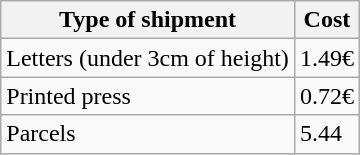<table class="wikitable">
<tr>
<th>Type of shipment</th>
<th>Cost</th>
</tr>
<tr>
<td>Letters (under 3cm of height)</td>
<td>1.49€</td>
</tr>
<tr>
<td>Printed press</td>
<td>0.72€</td>
</tr>
<tr>
<td>Parcels</td>
<td>5.44</td>
</tr>
</table>
